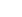<table style="width:22%; text-align:center;">
<tr style="color:white;">
<td style="background:"><strong>16</strong></td>
</tr>
</table>
